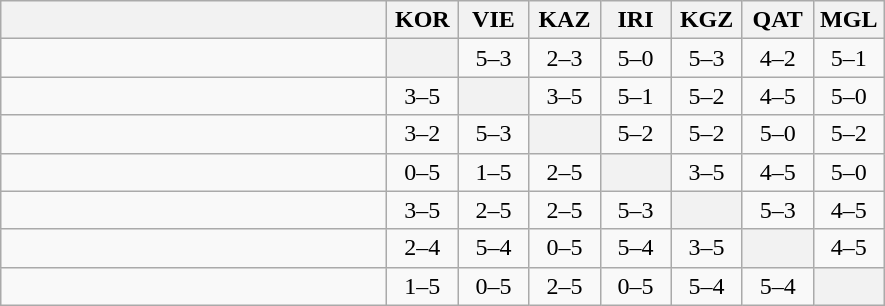<table class="wikitable" style="text-align:center">
<tr>
<th width="250"> </th>
<th width="40">KOR</th>
<th width="40">VIE</th>
<th width="40">KAZ</th>
<th width="40">IRI</th>
<th width="40">KGZ</th>
<th width="40">QAT</th>
<th width="40">MGL</th>
</tr>
<tr>
<td align=left></td>
<th></th>
<td>5–3</td>
<td>2–3</td>
<td>5–0</td>
<td>5–3</td>
<td>4–2</td>
<td>5–1</td>
</tr>
<tr>
<td align=left></td>
<td>3–5</td>
<th></th>
<td>3–5</td>
<td>5–1</td>
<td>5–2</td>
<td>4–5</td>
<td>5–0</td>
</tr>
<tr>
<td align=left></td>
<td>3–2</td>
<td>5–3</td>
<th></th>
<td>5–2</td>
<td>5–2</td>
<td>5–0</td>
<td>5–2</td>
</tr>
<tr>
<td align=left></td>
<td>0–5</td>
<td>1–5</td>
<td>2–5</td>
<th></th>
<td>3–5</td>
<td>4–5</td>
<td>5–0</td>
</tr>
<tr>
<td align=left></td>
<td>3–5</td>
<td>2–5</td>
<td>2–5</td>
<td>5–3</td>
<th></th>
<td>5–3</td>
<td>4–5</td>
</tr>
<tr>
<td align=left></td>
<td>2–4</td>
<td>5–4</td>
<td>0–5</td>
<td>5–4</td>
<td>3–5</td>
<th></th>
<td>4–5</td>
</tr>
<tr>
<td align=left></td>
<td>1–5</td>
<td>0–5</td>
<td>2–5</td>
<td>0–5</td>
<td>5–4</td>
<td>5–4</td>
<th></th>
</tr>
</table>
